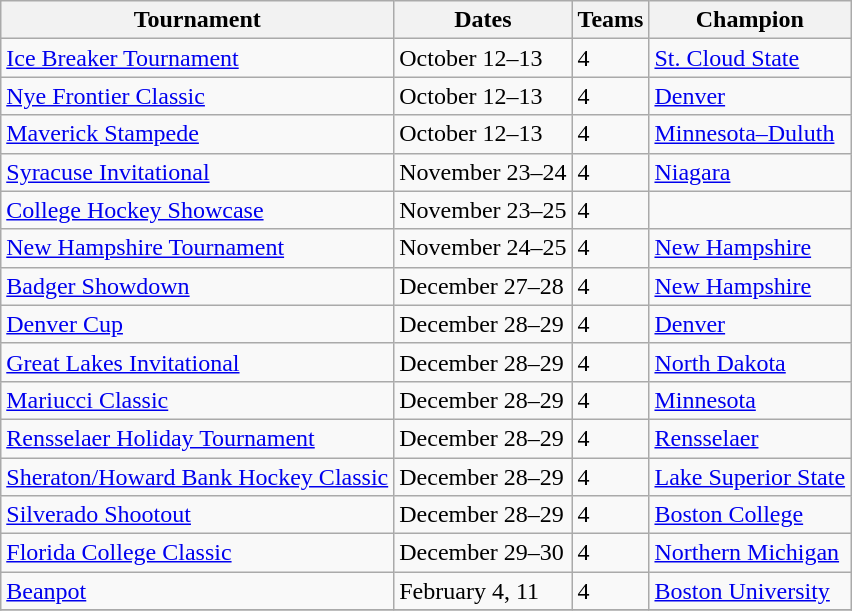<table class="wikitable">
<tr>
<th>Tournament</th>
<th>Dates</th>
<th>Teams</th>
<th>Champion</th>
</tr>
<tr>
<td><a href='#'>Ice Breaker Tournament</a></td>
<td>October 12–13</td>
<td>4</td>
<td><a href='#'>St. Cloud State</a></td>
</tr>
<tr>
<td><a href='#'>Nye Frontier Classic</a></td>
<td>October 12–13</td>
<td>4</td>
<td><a href='#'>Denver</a></td>
</tr>
<tr>
<td><a href='#'>Maverick Stampede</a></td>
<td>October 12–13</td>
<td>4</td>
<td><a href='#'>Minnesota–Duluth</a></td>
</tr>
<tr>
<td><a href='#'>Syracuse Invitational</a></td>
<td>November 23–24</td>
<td>4</td>
<td><a href='#'>Niagara</a></td>
</tr>
<tr>
<td><a href='#'>College Hockey Showcase</a></td>
<td>November 23–25</td>
<td>4</td>
<td></td>
</tr>
<tr>
<td><a href='#'>New Hampshire Tournament</a></td>
<td>November 24–25</td>
<td>4</td>
<td><a href='#'>New Hampshire</a></td>
</tr>
<tr>
<td><a href='#'>Badger Showdown</a></td>
<td>December 27–28</td>
<td>4</td>
<td><a href='#'>New Hampshire</a></td>
</tr>
<tr>
<td><a href='#'>Denver Cup</a></td>
<td>December 28–29</td>
<td>4</td>
<td><a href='#'>Denver</a></td>
</tr>
<tr>
<td><a href='#'>Great Lakes Invitational</a></td>
<td>December 28–29</td>
<td>4</td>
<td><a href='#'>North Dakota</a></td>
</tr>
<tr>
<td><a href='#'>Mariucci Classic</a></td>
<td>December 28–29</td>
<td>4</td>
<td><a href='#'>Minnesota</a></td>
</tr>
<tr>
<td><a href='#'>Rensselaer Holiday Tournament</a></td>
<td>December 28–29</td>
<td>4</td>
<td><a href='#'>Rensselaer</a></td>
</tr>
<tr>
<td><a href='#'>Sheraton/Howard Bank Hockey Classic</a></td>
<td>December 28–29</td>
<td>4</td>
<td><a href='#'>Lake Superior State</a></td>
</tr>
<tr>
<td><a href='#'>Silverado Shootout</a></td>
<td>December 28–29</td>
<td>4</td>
<td><a href='#'>Boston College</a></td>
</tr>
<tr>
<td><a href='#'>Florida College Classic</a></td>
<td>December 29–30</td>
<td>4</td>
<td><a href='#'>Northern Michigan</a></td>
</tr>
<tr>
<td><a href='#'>Beanpot</a></td>
<td>February 4, 11</td>
<td>4</td>
<td><a href='#'>Boston University</a></td>
</tr>
<tr>
</tr>
</table>
